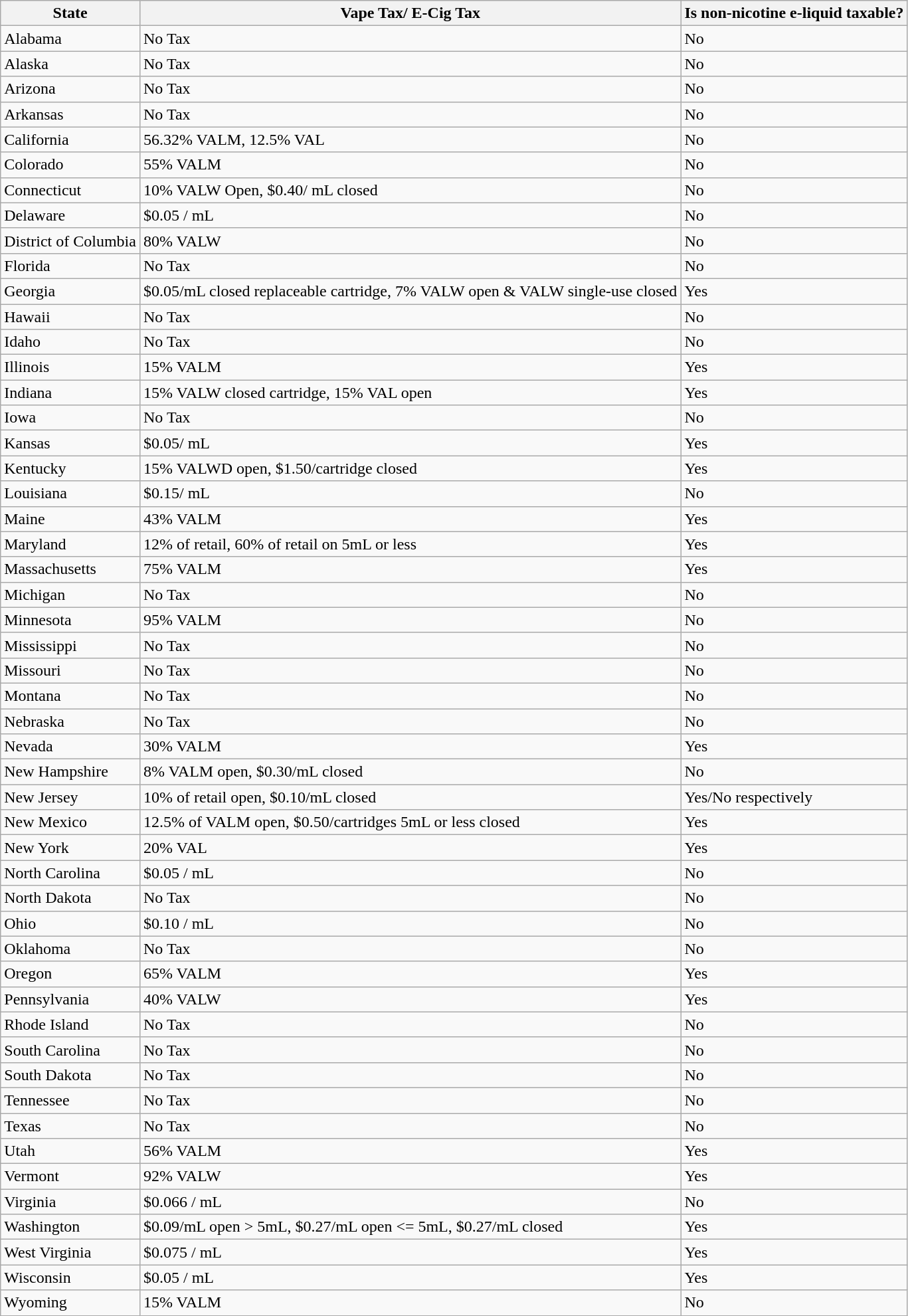<table class="wikitable sortable">
<tr>
<th>State</th>
<th>Vape Tax/ E-Cig Tax</th>
<th>Is non-nicotine e-liquid taxable?</th>
</tr>
<tr>
<td>Alabama</td>
<td>No Tax</td>
<td>No</td>
</tr>
<tr>
<td>Alaska</td>
<td>No Tax</td>
<td>No</td>
</tr>
<tr>
<td>Arizona</td>
<td>No Tax</td>
<td>No</td>
</tr>
<tr>
<td>Arkansas</td>
<td>No Tax</td>
<td>No</td>
</tr>
<tr>
<td>California</td>
<td>56.32% VALM, 12.5% VAL</td>
<td>No</td>
</tr>
<tr>
<td>Colorado</td>
<td>55% VALM</td>
<td>No</td>
</tr>
<tr>
<td>Connecticut</td>
<td>10% VALW Open, $0.40/ mL closed</td>
<td>No</td>
</tr>
<tr>
<td>Delaware</td>
<td>$0.05 / mL</td>
<td>No</td>
</tr>
<tr>
<td>District of Columbia</td>
<td>80% VALW</td>
<td>No</td>
</tr>
<tr>
<td>Florida</td>
<td>No Tax</td>
<td>No</td>
</tr>
<tr>
<td>Georgia</td>
<td>$0.05/mL closed replaceable cartridge, 7% VALW open & VALW single-use closed</td>
<td>Yes</td>
</tr>
<tr>
<td>Hawaii</td>
<td>No Tax</td>
<td>No</td>
</tr>
<tr>
<td>Idaho</td>
<td>No Tax</td>
<td>No</td>
</tr>
<tr>
<td>Illinois</td>
<td>15% VALM</td>
<td>Yes</td>
</tr>
<tr>
<td>Indiana</td>
<td>15% VALW closed cartridge, 15% VAL open</td>
<td>Yes</td>
</tr>
<tr>
<td>Iowa</td>
<td>No Tax</td>
<td>No</td>
</tr>
<tr>
<td>Kansas</td>
<td>$0.05/ mL</td>
<td>Yes</td>
</tr>
<tr>
<td>Kentucky</td>
<td>15% VALWD open, $1.50/cartridge closed</td>
<td>Yes</td>
</tr>
<tr>
<td>Louisiana</td>
<td>$0.15/ mL</td>
<td>No</td>
</tr>
<tr>
<td>Maine</td>
<td>43% VALM</td>
<td>Yes</td>
</tr>
<tr>
<td>Maryland</td>
<td>12% of retail, 60% of retail on 5mL or less</td>
<td>Yes</td>
</tr>
<tr>
<td>Massachusetts</td>
<td>75% VALM</td>
<td>Yes</td>
</tr>
<tr>
<td>Michigan</td>
<td>No Tax</td>
<td>No</td>
</tr>
<tr>
<td>Minnesota</td>
<td>95% VALM</td>
<td>No</td>
</tr>
<tr>
<td>Mississippi</td>
<td>No Tax</td>
<td>No</td>
</tr>
<tr>
<td>Missouri</td>
<td>No Tax</td>
<td>No</td>
</tr>
<tr>
<td>Montana</td>
<td>No Tax</td>
<td>No</td>
</tr>
<tr>
<td>Nebraska</td>
<td>No Tax</td>
<td>No</td>
</tr>
<tr>
<td>Nevada</td>
<td>30% VALM</td>
<td>Yes</td>
</tr>
<tr>
<td>New Hampshire</td>
<td>8% VALM open, $0.30/mL closed</td>
<td>No</td>
</tr>
<tr>
<td>New Jersey</td>
<td>10% of retail open, $0.10/mL closed</td>
<td>Yes/No respectively</td>
</tr>
<tr>
<td>New Mexico</td>
<td>12.5% of VALM open, $0.50/cartridges 5mL or less closed</td>
<td>Yes</td>
</tr>
<tr>
<td>New York</td>
<td>20% VAL</td>
<td>Yes</td>
</tr>
<tr>
<td>North Carolina</td>
<td>$0.05 / mL</td>
<td>No</td>
</tr>
<tr>
<td>North Dakota</td>
<td>No Tax</td>
<td>No</td>
</tr>
<tr>
<td>Ohio</td>
<td>$0.10 / mL</td>
<td>No</td>
</tr>
<tr>
<td>Oklahoma</td>
<td>No Tax</td>
<td>No</td>
</tr>
<tr>
<td>Oregon</td>
<td>65% VALM</td>
<td>Yes</td>
</tr>
<tr>
<td>Pennsylvania</td>
<td>40% VALW</td>
<td>Yes</td>
</tr>
<tr>
<td>Rhode Island</td>
<td>No Tax</td>
<td>No</td>
</tr>
<tr>
<td>South Carolina</td>
<td>No Tax</td>
<td>No</td>
</tr>
<tr>
<td>South Dakota</td>
<td>No Tax</td>
<td>No</td>
</tr>
<tr>
<td>Tennessee</td>
<td>No Tax</td>
<td>No</td>
</tr>
<tr>
<td>Texas</td>
<td>No Tax</td>
<td>No</td>
</tr>
<tr>
<td>Utah</td>
<td>56% VALM</td>
<td>Yes</td>
</tr>
<tr>
<td>Vermont</td>
<td>92% VALW</td>
<td>Yes</td>
</tr>
<tr>
<td>Virginia</td>
<td>$0.066 / mL</td>
<td>No</td>
</tr>
<tr>
<td>Washington</td>
<td>$0.09/mL open > 5mL, $0.27/mL open <= 5mL, $0.27/mL closed</td>
<td>Yes</td>
</tr>
<tr>
<td>West Virginia</td>
<td>$0.075 / mL</td>
<td>Yes</td>
</tr>
<tr>
<td>Wisconsin</td>
<td>$0.05 / mL</td>
<td>Yes</td>
</tr>
<tr>
<td>Wyoming</td>
<td>15% VALM</td>
<td>No</td>
</tr>
</table>
